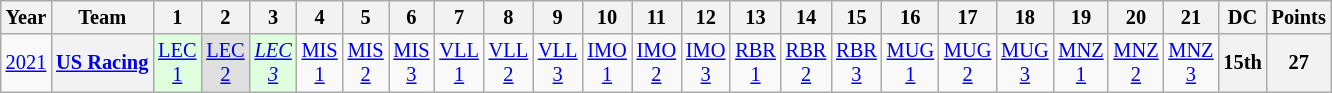<table class="wikitable" style="text-align:center; font-size:85%">
<tr>
<th>Year</th>
<th>Team</th>
<th>1</th>
<th>2</th>
<th>3</th>
<th>4</th>
<th>5</th>
<th>6</th>
<th>7</th>
<th>8</th>
<th>9</th>
<th>10</th>
<th>11</th>
<th>12</th>
<th>13</th>
<th>14</th>
<th>15</th>
<th>16</th>
<th>17</th>
<th>18</th>
<th>19</th>
<th>20</th>
<th>21</th>
<th>DC</th>
<th>Points</th>
</tr>
<tr>
<td><a href='#'>2021</a></td>
<th nowrap><a href='#'>US Racing</a></th>
<td style="background:#DFFFDF;"><a href='#'>LEC<br>1</a><br></td>
<td style="background:#DFDFDF;"><a href='#'>LEC<br>2</a><br></td>
<td style="background:#DFFFDF;"><em><a href='#'>LEC<br>3</a></em><br></td>
<td><a href='#'>MIS<br>1</a></td>
<td><a href='#'>MIS<br>2</a></td>
<td><a href='#'>MIS<br>3</a></td>
<td><a href='#'>VLL<br>1</a></td>
<td><a href='#'>VLL<br>2</a></td>
<td><a href='#'>VLL<br>3</a></td>
<td><a href='#'>IMO<br>1</a></td>
<td><a href='#'>IMO<br>2</a></td>
<td><a href='#'>IMO<br>3</a></td>
<td><a href='#'>RBR<br>1</a></td>
<td><a href='#'>RBR<br>2</a></td>
<td><a href='#'>RBR<br>3</a></td>
<td><a href='#'>MUG<br>1</a></td>
<td><a href='#'>MUG<br>2</a></td>
<td><a href='#'>MUG<br>3</a></td>
<td><a href='#'>MNZ<br>1</a></td>
<td><a href='#'>MNZ<br>2</a></td>
<td><a href='#'>MNZ<br>3</a></td>
<th>15th</th>
<th>27</th>
</tr>
</table>
